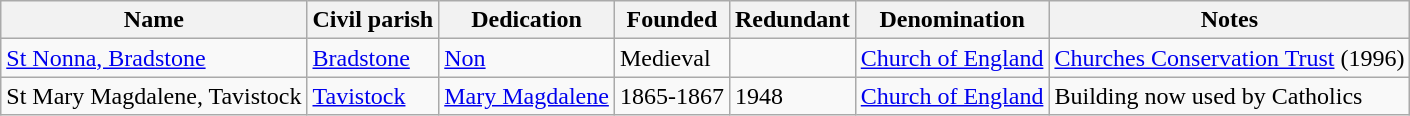<table class="wikitable sortable">
<tr>
<th>Name</th>
<th>Civil parish</th>
<th>Dedication</th>
<th>Founded</th>
<th>Redundant</th>
<th>Denomination</th>
<th>Notes</th>
</tr>
<tr>
<td><a href='#'>St Nonna, Bradstone</a></td>
<td><a href='#'>Bradstone</a></td>
<td><a href='#'>Non</a></td>
<td>Medieval</td>
<td></td>
<td><a href='#'>Church of England</a></td>
<td><a href='#'>Churches Conservation Trust</a> (1996)</td>
</tr>
<tr>
<td>St Mary Magdalene, Tavistock</td>
<td><a href='#'>Tavistock</a></td>
<td><a href='#'>Mary Magdalene</a></td>
<td>1865-1867</td>
<td>1948</td>
<td><a href='#'>Church of England</a></td>
<td>Building now used by Catholics</td>
</tr>
</table>
